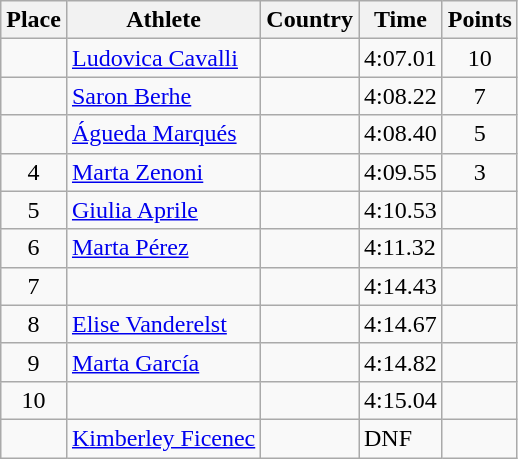<table class="wikitable">
<tr>
<th>Place</th>
<th>Athlete</th>
<th>Country</th>
<th>Time</th>
<th>Points</th>
</tr>
<tr>
<td align=center></td>
<td><a href='#'>Ludovica Cavalli</a></td>
<td></td>
<td>4:07.01</td>
<td align=center>10</td>
</tr>
<tr>
<td align=center></td>
<td><a href='#'>Saron Berhe</a></td>
<td></td>
<td>4:08.22</td>
<td align=center>7</td>
</tr>
<tr>
<td align=center></td>
<td><a href='#'>Águeda Marqués</a></td>
<td></td>
<td>4:08.40</td>
<td align=center>5</td>
</tr>
<tr>
<td align=center>4</td>
<td><a href='#'>Marta Zenoni</a></td>
<td></td>
<td>4:09.55</td>
<td align=center>3</td>
</tr>
<tr>
<td align=center>5</td>
<td><a href='#'>Giulia Aprile</a></td>
<td></td>
<td>4:10.53</td>
<td align=center></td>
</tr>
<tr>
<td align=center>6</td>
<td><a href='#'>Marta Pérez</a></td>
<td></td>
<td>4:11.32</td>
<td align=center></td>
</tr>
<tr>
<td align=center>7</td>
<td></td>
<td></td>
<td>4:14.43</td>
<td align=center></td>
</tr>
<tr>
<td align=center>8</td>
<td><a href='#'>Elise Vanderelst</a></td>
<td></td>
<td>4:14.67</td>
<td align=center></td>
</tr>
<tr>
<td align=center>9</td>
<td><a href='#'>Marta García</a></td>
<td></td>
<td>4:14.82</td>
<td align=center></td>
</tr>
<tr>
<td align=center>10</td>
<td></td>
<td></td>
<td>4:15.04</td>
<td align=center></td>
</tr>
<tr>
<td align=center></td>
<td><a href='#'>Kimberley Ficenec</a></td>
<td></td>
<td>DNF</td>
<td align=center></td>
</tr>
</table>
